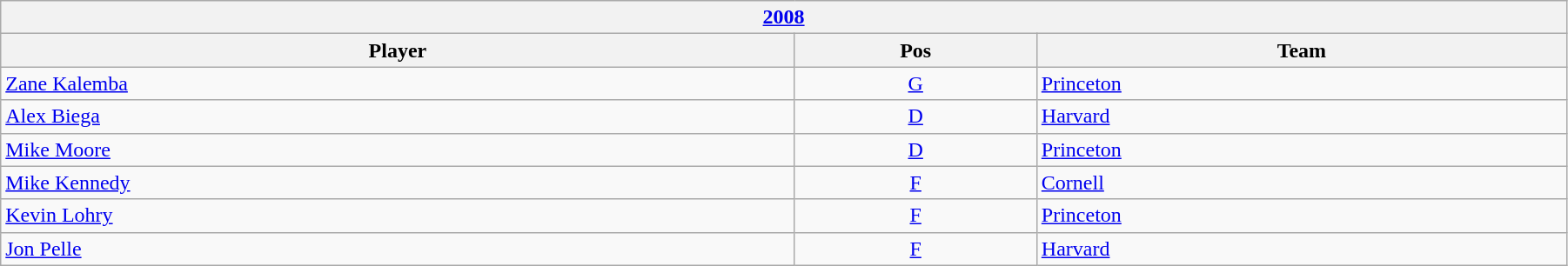<table class="wikitable" width=95%>
<tr>
<th colspan=3><a href='#'>2008</a></th>
</tr>
<tr>
<th>Player</th>
<th>Pos</th>
<th>Team</th>
</tr>
<tr>
<td><a href='#'>Zane Kalemba</a></td>
<td align=center><a href='#'>G</a></td>
<td><a href='#'>Princeton</a></td>
</tr>
<tr>
<td><a href='#'>Alex Biega</a></td>
<td align=center><a href='#'>D</a></td>
<td><a href='#'>Harvard</a></td>
</tr>
<tr>
<td><a href='#'>Mike Moore</a></td>
<td align=center><a href='#'>D</a></td>
<td><a href='#'>Princeton</a></td>
</tr>
<tr>
<td><a href='#'>Mike Kennedy</a></td>
<td align=center><a href='#'>F</a></td>
<td><a href='#'>Cornell</a></td>
</tr>
<tr>
<td><a href='#'>Kevin Lohry</a></td>
<td align=center><a href='#'>F</a></td>
<td><a href='#'>Princeton</a></td>
</tr>
<tr>
<td><a href='#'>Jon Pelle</a></td>
<td align=center><a href='#'>F</a></td>
<td><a href='#'>Harvard</a></td>
</tr>
</table>
